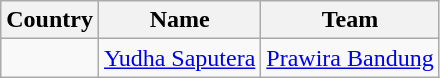<table class="wikitable">
<tr>
<th>Country</th>
<th>Name</th>
<th>Team</th>
</tr>
<tr>
<td></td>
<td><a href='#'>Yudha Saputera</a></td>
<td><a href='#'>Prawira Bandung</a></td>
</tr>
</table>
